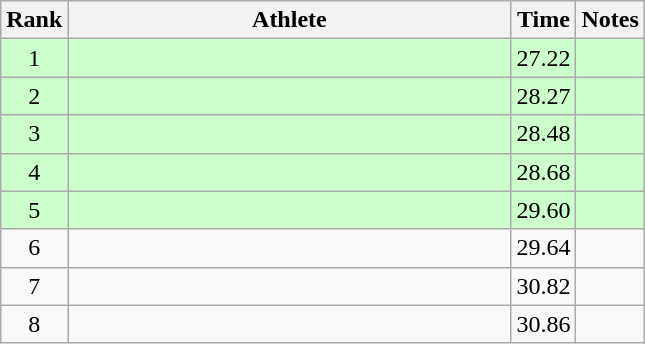<table class="wikitable" style="text-align:center">
<tr>
<th>Rank</th>
<th Style="width:18em">Athlete</th>
<th>Time</th>
<th>Notes</th>
</tr>
<tr style="background:#cfc">
<td>1</td>
<td style="text-align:left"></td>
<td>27.22</td>
<td></td>
</tr>
<tr style="background:#cfc">
<td>2</td>
<td style="text-align:left"></td>
<td>28.27</td>
<td></td>
</tr>
<tr style="background:#cfc">
<td>3</td>
<td style="text-align:left"></td>
<td>28.48</td>
<td></td>
</tr>
<tr style="background:#cfc">
<td>4</td>
<td style="text-align:left"></td>
<td>28.68</td>
<td></td>
</tr>
<tr style="background:#cfc">
<td>5</td>
<td style="text-align:left"></td>
<td>29.60</td>
<td></td>
</tr>
<tr>
<td>6</td>
<td style="text-align:left"></td>
<td>29.64</td>
<td></td>
</tr>
<tr>
<td>7</td>
<td style="text-align:left"></td>
<td>30.82</td>
<td></td>
</tr>
<tr>
<td>8</td>
<td style="text-align:left"></td>
<td>30.86</td>
<td></td>
</tr>
</table>
